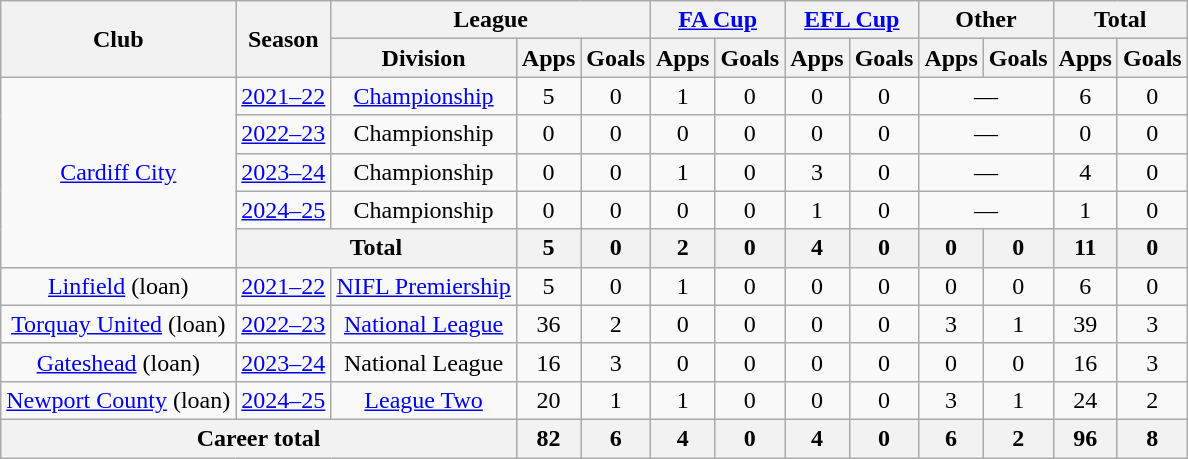<table class="wikitable" style="text-align: center;">
<tr>
<th rowspan=2>Club</th>
<th rowspan=2>Season</th>
<th colspan=3>League</th>
<th colspan=2><a href='#'>FA Cup</a></th>
<th colspan=2><a href='#'>EFL Cup</a></th>
<th colspan=2>Other</th>
<th colspan=2>Total</th>
</tr>
<tr>
<th>Division</th>
<th>Apps</th>
<th>Goals</th>
<th>Apps</th>
<th>Goals</th>
<th>Apps</th>
<th>Goals</th>
<th>Apps</th>
<th>Goals</th>
<th>Apps</th>
<th>Goals</th>
</tr>
<tr>
<td rowspan="5"><a href='#'>Cardiff City</a></td>
<td><a href='#'>2021–22</a></td>
<td><a href='#'>Championship</a></td>
<td>5</td>
<td>0</td>
<td>1</td>
<td>0</td>
<td>0</td>
<td>0</td>
<td colspan=2>—</td>
<td>6</td>
<td>0</td>
</tr>
<tr>
<td><a href='#'>2022–23</a></td>
<td>Championship</td>
<td>0</td>
<td>0</td>
<td>0</td>
<td>0</td>
<td>0</td>
<td>0</td>
<td colspan="2">—</td>
<td>0</td>
<td>0</td>
</tr>
<tr>
<td><a href='#'>2023–24</a></td>
<td>Championship</td>
<td>0</td>
<td>0</td>
<td>1</td>
<td>0</td>
<td>3</td>
<td>0</td>
<td colspan="2">—</td>
<td>4</td>
<td>0</td>
</tr>
<tr>
<td><a href='#'>2024–25</a></td>
<td>Championship</td>
<td>0</td>
<td>0</td>
<td>0</td>
<td>0</td>
<td>1</td>
<td>0</td>
<td colspan="2">—</td>
<td>1</td>
<td>0</td>
</tr>
<tr>
<th colspan="2">Total</th>
<th>5</th>
<th>0</th>
<th>2</th>
<th>0</th>
<th>4</th>
<th>0</th>
<th>0</th>
<th>0</th>
<th>11</th>
<th>0</th>
</tr>
<tr>
<td><a href='#'>Linfield</a> (loan)</td>
<td><a href='#'>2021–22</a></td>
<td><a href='#'>NIFL Premiership</a></td>
<td>5</td>
<td>0</td>
<td>1</td>
<td>0</td>
<td>0</td>
<td>0</td>
<td>0</td>
<td>0</td>
<td>6</td>
<td>0</td>
</tr>
<tr>
<td><a href='#'>Torquay United</a> (loan)</td>
<td><a href='#'>2022–23</a></td>
<td><a href='#'>National League</a></td>
<td>36</td>
<td>2</td>
<td>0</td>
<td>0</td>
<td>0</td>
<td>0</td>
<td>3</td>
<td>1</td>
<td>39</td>
<td>3</td>
</tr>
<tr>
<td><a href='#'>Gateshead</a> (loan)</td>
<td><a href='#'>2023–24</a></td>
<td>National League</td>
<td>16</td>
<td>3</td>
<td>0</td>
<td>0</td>
<td>0</td>
<td>0</td>
<td>0</td>
<td>0</td>
<td>16</td>
<td>3</td>
</tr>
<tr>
<td><a href='#'>Newport County</a> (loan)</td>
<td><a href='#'>2024–25</a></td>
<td><a href='#'>League Two</a></td>
<td>20</td>
<td>1</td>
<td>1</td>
<td>0</td>
<td>0</td>
<td>0</td>
<td>3</td>
<td>1</td>
<td>24</td>
<td>2</td>
</tr>
<tr>
<th colspan="3">Career total</th>
<th>82</th>
<th>6</th>
<th>4</th>
<th>0</th>
<th>4</th>
<th>0</th>
<th>6</th>
<th>2</th>
<th>96</th>
<th>8</th>
</tr>
</table>
